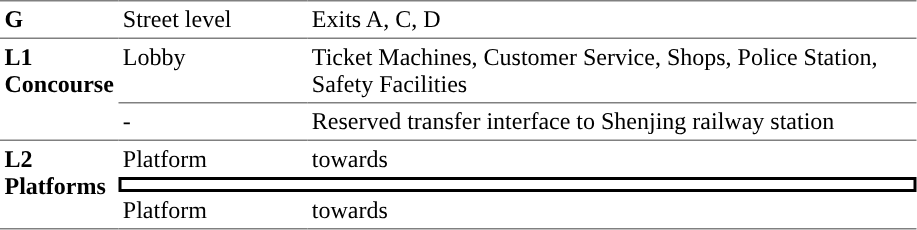<table table border=0 cellspacing=0 cellpadding=3>
<tr>
<td style="border-top:solid 1px gray;" width=50 valign=top><strong>G</strong></td>
<td style="border-top:solid 1px gray;" width=120 valign=top>Street level</td>
<td style="border-top:solid 1px gray;" width=400 valign=top>Exits A, C, D</td>
</tr>
<tr>
<td style="border-bottom:solid 1px gray; border-top:solid 1px gray;" valign=top rowspan=2><strong>L1<br>Concourse</strong></td>
<td style="border-bottom:solid 1px gray; border-top:solid 1px gray;" valign=top>Lobby</td>
<td style="border-bottom:solid 1px gray; border-top:solid 1px gray;" valign=top>Ticket Machines, Customer Service, Shops, Police Station, Safety Facilities</td>
</tr>
<tr>
<td style="border-bottom:solid 1px gray; valign=top">-</td>
<td style="border-bottom:solid 1px gray; valign=top">Reserved transfer interface to Shenjing railway station</td>
</tr>
<tr>
<td style="border-bottom:solid 1px gray;" rowspan=3 valign=top><strong>L2<br>Platforms</strong></td>
<td>Platform </td>
<td>  towards  </td>
</tr>
<tr>
<td style="border-right:solid 2px black;border-left:solid 2px black;border-top:solid 2px black;border-bottom:solid 2px black;text-align:center;" colspan=2></td>
</tr>
<tr>
<td style="border-bottom:solid 1px gray;">Platform </td>
<td style="border-bottom:solid 1px gray;"> towards   </td>
</tr>
</table>
